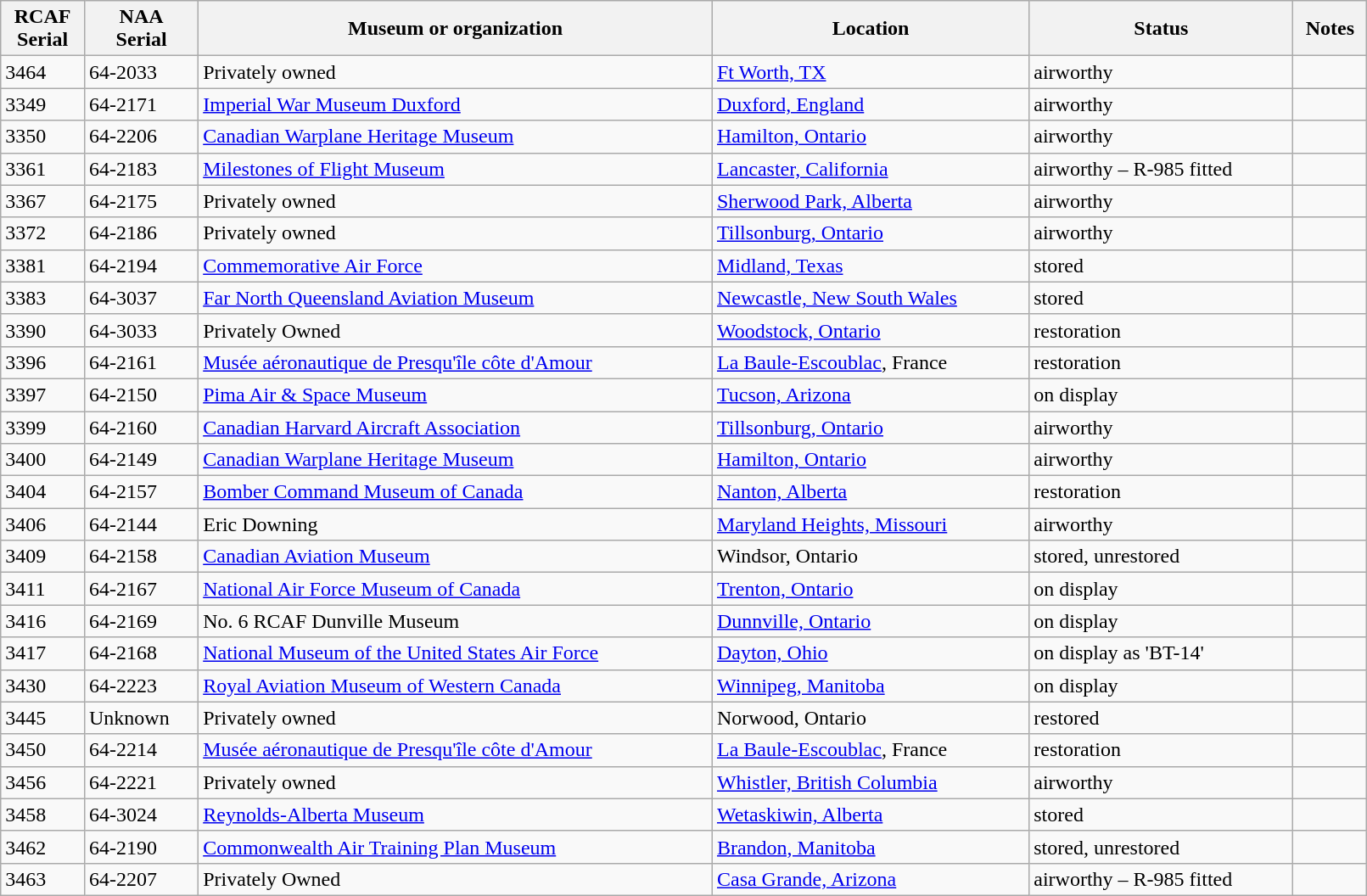<table class="wikitable sortable" style="width:85%">
<tr>
<th>RCAF<br>Serial</th>
<th>NAA<br>Serial</th>
<th>Museum or organization</th>
<th>Location</th>
<th>Status</th>
<th>Notes</th>
</tr>
<tr>
<td>3464</td>
<td>64-2033</td>
<td>Privately owned</td>
<td><a href='#'>Ft Worth, TX</a></td>
<td>airworthy</td>
<td></td>
</tr>
<tr>
<td>3349</td>
<td>64-2171</td>
<td><a href='#'>Imperial War Museum Duxford</a></td>
<td><a href='#'>Duxford, England</a></td>
<td>airworthy</td>
<td></td>
</tr>
<tr>
<td>3350</td>
<td>64-2206</td>
<td><a href='#'>Canadian Warplane Heritage Museum</a></td>
<td><a href='#'>Hamilton, Ontario</a></td>
<td>airworthy</td>
<td></td>
</tr>
<tr>
<td>3361</td>
<td>64-2183</td>
<td><a href='#'>Milestones of Flight Museum</a></td>
<td><a href='#'>Lancaster, California</a></td>
<td>airworthy – R-985 fitted</td>
<td></td>
</tr>
<tr>
<td>3367</td>
<td>64-2175</td>
<td>Privately owned</td>
<td><a href='#'>Sherwood Park, Alberta</a></td>
<td>airworthy</td>
<td></td>
</tr>
<tr>
<td>3372</td>
<td>64-2186</td>
<td>Privately owned</td>
<td><a href='#'>Tillsonburg, Ontario</a></td>
<td>airworthy</td>
<td></td>
</tr>
<tr>
<td>3381</td>
<td>64-2194</td>
<td><a href='#'>Commemorative Air Force</a></td>
<td><a href='#'>Midland, Texas</a></td>
<td>stored</td>
<td></td>
</tr>
<tr>
<td>3383</td>
<td>64-3037</td>
<td><a href='#'>Far North Queensland Aviation Museum</a></td>
<td><a href='#'>Newcastle, New South Wales</a></td>
<td>stored</td>
<td></td>
</tr>
<tr>
<td>3390</td>
<td>64-3033</td>
<td>Privately Owned</td>
<td><a href='#'>Woodstock, Ontario</a></td>
<td>restoration</td>
<td></td>
</tr>
<tr>
<td>3396</td>
<td>64-2161</td>
<td><a href='#'>Musée aéronautique de Presqu'île côte d'Amour</a></td>
<td><a href='#'>La Baule-Escoublac</a>, France</td>
<td>restoration</td>
<td></td>
</tr>
<tr>
<td>3397</td>
<td>64-2150</td>
<td><a href='#'>Pima Air & Space Museum</a></td>
<td><a href='#'>Tucson, Arizona</a></td>
<td>on display</td>
<td></td>
</tr>
<tr>
<td>3399</td>
<td>64-2160</td>
<td><a href='#'>Canadian Harvard Aircraft Association</a></td>
<td><a href='#'>Tillsonburg, Ontario</a></td>
<td>airworthy</td>
<td></td>
</tr>
<tr>
<td>3400</td>
<td>64-2149</td>
<td><a href='#'>Canadian Warplane Heritage Museum</a></td>
<td><a href='#'>Hamilton, Ontario</a></td>
<td>airworthy</td>
<td></td>
</tr>
<tr>
<td>3404</td>
<td>64-2157</td>
<td><a href='#'>Bomber Command Museum of Canada</a></td>
<td><a href='#'>Nanton, Alberta</a></td>
<td>restoration</td>
<td></td>
</tr>
<tr>
<td>3406</td>
<td>64-2144</td>
<td>Eric Downing</td>
<td><a href='#'>Maryland Heights, Missouri</a></td>
<td>airworthy</td>
<td></td>
</tr>
<tr>
<td>3409</td>
<td>64-2158</td>
<td><a href='#'>Canadian Aviation Museum</a></td>
<td>Windsor, Ontario</td>
<td>stored, unrestored</td>
<td></td>
</tr>
<tr>
<td>3411</td>
<td>64-2167</td>
<td><a href='#'>National Air Force Museum of Canada</a></td>
<td><a href='#'>Trenton, Ontario</a></td>
<td>on display</td>
<td></td>
</tr>
<tr>
<td>3416</td>
<td>64-2169</td>
<td>No. 6 RCAF Dunville Museum</td>
<td><a href='#'>Dunnville, Ontario</a></td>
<td>on display</td>
<td></td>
</tr>
<tr>
<td>3417</td>
<td>64-2168</td>
<td><a href='#'>National Museum of the United States Air Force</a></td>
<td><a href='#'>Dayton, Ohio</a></td>
<td>on display as 'BT-14'</td>
<td></td>
</tr>
<tr>
<td>3430</td>
<td>64-2223</td>
<td><a href='#'>Royal Aviation Museum of Western Canada</a></td>
<td><a href='#'>Winnipeg, Manitoba</a></td>
<td>on display</td>
<td></td>
</tr>
<tr>
<td>3445</td>
<td>Unknown</td>
<td>Privately owned</td>
<td>Norwood, Ontario</td>
<td>restored</td>
<td></td>
</tr>
<tr>
<td>3450</td>
<td>64-2214</td>
<td><a href='#'>Musée aéronautique de Presqu'île côte d'Amour</a></td>
<td><a href='#'>La Baule-Escoublac</a>, France</td>
<td>restoration</td>
<td></td>
</tr>
<tr>
<td>3456</td>
<td>64-2221</td>
<td>Privately owned</td>
<td><a href='#'>Whistler, British Columbia</a></td>
<td>airworthy</td>
<td></td>
</tr>
<tr>
<td>3458</td>
<td>64-3024</td>
<td><a href='#'>Reynolds-Alberta Museum</a></td>
<td><a href='#'>Wetaskiwin, Alberta</a></td>
<td>stored</td>
<td></td>
</tr>
<tr>
<td>3462</td>
<td>64-2190</td>
<td><a href='#'>Commonwealth Air Training Plan Museum</a></td>
<td><a href='#'>Brandon, Manitoba</a></td>
<td>stored, unrestored</td>
<td></td>
</tr>
<tr>
<td>3463</td>
<td>64-2207</td>
<td>Privately Owned</td>
<td><a href='#'>Casa Grande, Arizona</a></td>
<td>airworthy – R-985 fitted</td>
<td></td>
</tr>
</table>
